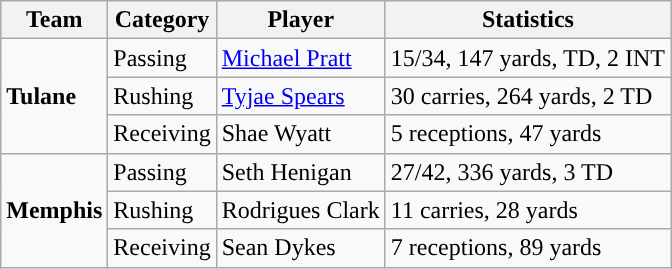<table class="wikitable" style="float: left;">
<tr>
<th>Team</th>
<th>Category</th>
<th>Player</th>
<th>Statistics</th>
</tr>
<tr>
<td rowspan=3><strong>Tulane</strong></td>
<td>Passing</td>
<td><a href='#'>Michael Pratt</a></td>
<td>15/34, 147 yards, TD, 2 INT</td>
</tr>
<tr>
<td>Rushing</td>
<td><a href='#'>Tyjae Spears</a></td>
<td>30 carries, 264 yards, 2 TD</td>
</tr>
<tr>
<td>Receiving</td>
<td>Shae Wyatt</td>
<td>5 receptions, 47 yards</td>
</tr>
<tr>
<td rowspan=3><strong>Memphis</strong></td>
<td>Passing</td>
<td>Seth Henigan</td>
<td>27/42, 336 yards, 3 TD</td>
</tr>
<tr>
<td>Rushing</td>
<td>Rodrigues Clark</td>
<td>11 carries, 28 yards</td>
</tr>
<tr>
<td>Receiving</td>
<td>Sean Dykes</td>
<td>7 receptions, 89 yards</td>
</tr>
</table>
